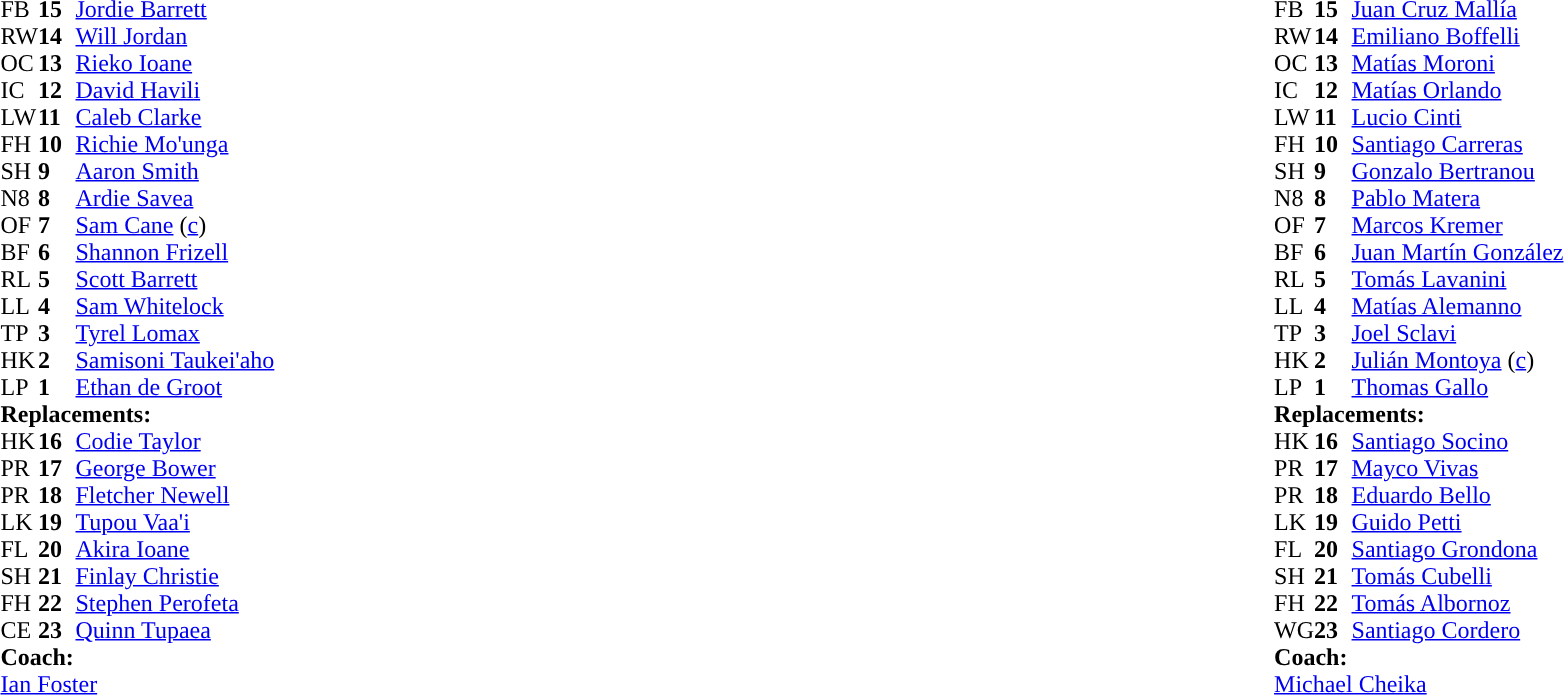<table style="width:100%">
<tr>
<td style="vertical-align:top;width:50%"><br><table cellspacing="0" cellpadding="0">
<tr>
<th width="25"></th>
<th width="25"></th>
</tr>
<tr>
<td>FB</td>
<td><strong>15</strong></td>
<td><a href='#'>Jordie Barrett</a></td>
<td></td>
<td></td>
</tr>
<tr>
<td>RW</td>
<td><strong>14</strong></td>
<td><a href='#'>Will Jordan</a></td>
</tr>
<tr>
<td>OC</td>
<td><strong>13</strong></td>
<td><a href='#'>Rieko Ioane</a></td>
<td></td>
<td></td>
</tr>
<tr>
<td>IC</td>
<td><strong>12</strong></td>
<td><a href='#'>David Havili</a></td>
</tr>
<tr>
<td>LW</td>
<td><strong>11</strong></td>
<td><a href='#'>Caleb Clarke</a></td>
</tr>
<tr>
<td>FH</td>
<td><strong>10</strong></td>
<td><a href='#'>Richie Mo'unga</a></td>
</tr>
<tr>
<td>SH</td>
<td><strong>9</strong></td>
<td><a href='#'>Aaron Smith</a></td>
<td></td>
<td></td>
</tr>
<tr>
<td>N8</td>
<td><strong>8</strong></td>
<td><a href='#'>Ardie Savea</a></td>
</tr>
<tr>
<td>OF</td>
<td><strong>7</strong></td>
<td><a href='#'>Sam Cane</a> (<a href='#'>c</a>)</td>
<td></td>
<td></td>
</tr>
<tr>
<td>BF</td>
<td><strong>6</strong></td>
<td><a href='#'>Shannon Frizell</a></td>
<td></td>
</tr>
<tr>
<td>RL</td>
<td><strong>5</strong></td>
<td><a href='#'>Scott Barrett</a></td>
</tr>
<tr>
<td>LL</td>
<td><strong>4</strong></td>
<td><a href='#'>Sam Whitelock</a></td>
</tr>
<tr>
<td>TP</td>
<td><strong>3</strong></td>
<td><a href='#'>Tyrel Lomax</a></td>
<td></td>
<td></td>
</tr>
<tr>
<td>HK</td>
<td><strong>2</strong></td>
<td><a href='#'>Samisoni Taukei'aho</a></td>
<td></td>
<td></td>
</tr>
<tr>
<td>LP</td>
<td><strong>1</strong></td>
<td><a href='#'>Ethan de Groot</a></td>
<td></td>
<td></td>
</tr>
<tr>
<td colspan="3"><strong>Replacements:</strong></td>
</tr>
<tr>
<td>HK</td>
<td><strong>16</strong></td>
<td><a href='#'>Codie Taylor</a></td>
<td></td>
<td></td>
</tr>
<tr>
<td>PR</td>
<td><strong>17</strong></td>
<td><a href='#'>George Bower</a></td>
<td></td>
<td></td>
</tr>
<tr>
<td>PR</td>
<td><strong>18</strong></td>
<td><a href='#'>Fletcher Newell</a></td>
<td></td>
<td></td>
</tr>
<tr>
<td>LK</td>
<td><strong>19</strong></td>
<td><a href='#'>Tupou Vaa'i</a></td>
</tr>
<tr>
<td>FL</td>
<td><strong>20</strong></td>
<td><a href='#'>Akira Ioane</a></td>
<td></td>
<td></td>
</tr>
<tr>
<td>SH</td>
<td><strong>21</strong></td>
<td><a href='#'>Finlay Christie</a></td>
<td></td>
<td></td>
</tr>
<tr>
<td>FH</td>
<td><strong>22</strong></td>
<td><a href='#'>Stephen Perofeta</a></td>
<td></td>
<td></td>
</tr>
<tr>
<td>CE</td>
<td><strong>23</strong></td>
<td><a href='#'>Quinn Tupaea</a></td>
<td></td>
<td></td>
</tr>
<tr>
<td colspan="3"><strong>Coach:</strong></td>
</tr>
<tr>
<td colspan="3"><a href='#'>Ian Foster</a></td>
</tr>
</table>
</td>
<td style="vertical-align:top"></td>
<td style="vertical-align:top;width:50%"><br><table cellspacing="0" cellpadding="0" style="margin:auto">
<tr>
<th width="25"></th>
<th width="25"></th>
</tr>
<tr>
<td>FB</td>
<td><strong>15</strong></td>
<td><a href='#'>Juan Cruz Mallía</a></td>
</tr>
<tr>
<td>RW</td>
<td><strong>14</strong></td>
<td><a href='#'>Emiliano Boffelli</a></td>
</tr>
<tr>
<td>OC</td>
<td><strong>13</strong></td>
<td><a href='#'>Matías Moroni</a></td>
</tr>
<tr>
<td>IC</td>
<td><strong>12</strong></td>
<td><a href='#'>Matías Orlando</a></td>
</tr>
<tr>
<td>LW</td>
<td><strong>11</strong></td>
<td><a href='#'>Lucio Cinti</a></td>
<td></td>
<td></td>
</tr>
<tr>
<td>FH</td>
<td><strong>10</strong></td>
<td><a href='#'>Santiago Carreras</a></td>
</tr>
<tr>
<td>SH</td>
<td><strong>9</strong></td>
<td><a href='#'>Gonzalo Bertranou</a></td>
<td></td>
<td></td>
</tr>
<tr>
<td>N8</td>
<td><strong>8</strong></td>
<td><a href='#'>Pablo Matera</a></td>
</tr>
<tr>
<td>OF</td>
<td><strong>7</strong></td>
<td><a href='#'>Marcos Kremer</a></td>
</tr>
<tr>
<td>BF</td>
<td><strong>6</strong></td>
<td><a href='#'>Juan Martín González</a></td>
<td></td>
<td></td>
</tr>
<tr>
<td>RL</td>
<td><strong>5</strong></td>
<td><a href='#'>Tomás Lavanini</a></td>
</tr>
<tr>
<td>LL</td>
<td><strong>4</strong></td>
<td><a href='#'>Matías Alemanno</a></td>
<td></td>
<td></td>
</tr>
<tr>
<td>TP</td>
<td><strong>3</strong></td>
<td><a href='#'>Joel Sclavi</a></td>
<td></td>
<td></td>
</tr>
<tr>
<td>HK</td>
<td><strong>2</strong></td>
<td><a href='#'>Julián Montoya</a> (<a href='#'>c</a>)</td>
<td></td>
<td></td>
</tr>
<tr>
<td>LP</td>
<td><strong>1</strong></td>
<td><a href='#'>Thomas Gallo</a></td>
<td></td>
<td></td>
</tr>
<tr>
<td colspan="3"><strong>Replacements:</strong></td>
</tr>
<tr>
<td>HK</td>
<td><strong>16</strong></td>
<td><a href='#'>Santiago Socino</a></td>
<td></td>
<td></td>
</tr>
<tr>
<td>PR</td>
<td><strong>17</strong></td>
<td><a href='#'>Mayco Vivas</a></td>
<td></td>
<td></td>
</tr>
<tr>
<td>PR</td>
<td><strong>18</strong></td>
<td><a href='#'>Eduardo Bello</a></td>
<td></td>
<td></td>
</tr>
<tr>
<td>LK</td>
<td><strong>19</strong></td>
<td><a href='#'>Guido Petti</a></td>
<td></td>
<td></td>
</tr>
<tr>
<td>FL</td>
<td><strong>20</strong></td>
<td><a href='#'>Santiago Grondona</a></td>
<td></td>
<td></td>
</tr>
<tr>
<td>SH</td>
<td><strong>21</strong></td>
<td><a href='#'>Tomás Cubelli</a></td>
<td></td>
<td></td>
</tr>
<tr>
<td>FH</td>
<td><strong>22</strong></td>
<td><a href='#'>Tomás Albornoz</a></td>
</tr>
<tr>
<td>WG</td>
<td><strong>23</strong></td>
<td><a href='#'>Santiago Cordero</a></td>
<td></td>
<td></td>
</tr>
<tr>
<td colspan="3"><strong>Coach:</strong></td>
</tr>
<tr>
<td colspan="3"> <a href='#'>Michael Cheika</a></td>
</tr>
</table>
</td>
</tr>
</table>
